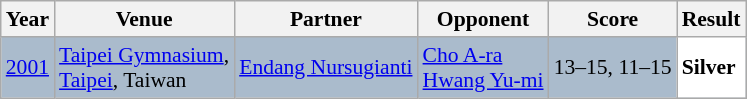<table class="sortable wikitable" style="font-size: 90%;">
<tr>
<th>Year</th>
<th>Venue</th>
<th>Partner</th>
<th>Opponent</th>
<th>Score</th>
<th>Result</th>
</tr>
<tr style="background:#AABBCC">
<td align="center"><a href='#'>2001</a></td>
<td align="left"><a href='#'>Taipei Gymnasium</a>,<br><a href='#'>Taipei</a>, Taiwan</td>
<td align="left"> <a href='#'>Endang Nursugianti</a></td>
<td align="left"> <a href='#'>Cho A-ra</a> <br>  <a href='#'>Hwang Yu-mi</a></td>
<td align="left">13–15, 11–15</td>
<td style="text-align:left; background:white"> <strong>Silver</strong></td>
</tr>
</table>
